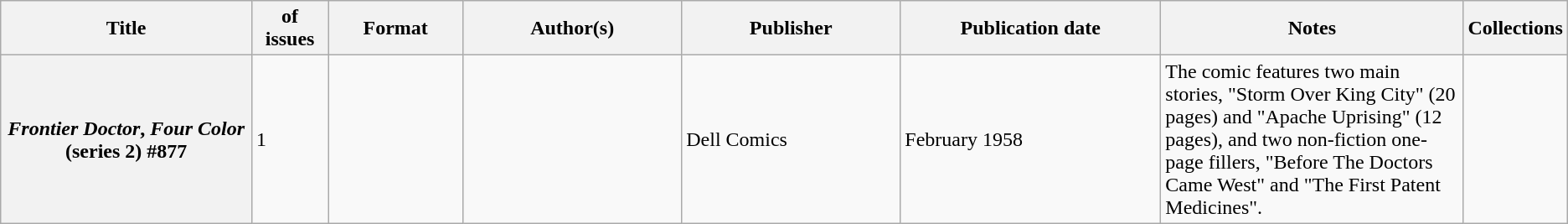<table class="wikitable">
<tr>
<th>Title</th>
<th style="width:40pt"> of issues</th>
<th style="width:75pt">Format</th>
<th style="width:125pt">Author(s)</th>
<th style="width:125pt">Publisher</th>
<th style="width:150pt">Publication date</th>
<th style="width:175pt">Notes</th>
<th>Collections</th>
</tr>
<tr>
<th><em>Frontier Doctor</em>, <em>Four Color</em> (series 2) #877</th>
<td>1</td>
<td></td>
<td></td>
<td>Dell Comics</td>
<td>February 1958</td>
<td>The comic features two main stories, "Storm Over King City" (20 pages) and "Apache Uprising" (12 pages), and two non-fiction one-page fillers, "Before The Doctors Came West" and "The First Patent Medicines".</td>
<td></td>
</tr>
</table>
